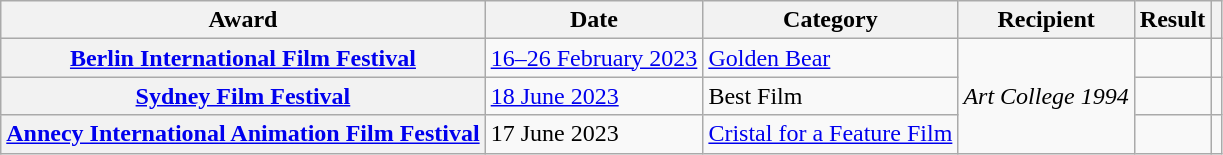<table class="wikitable sortable plainrowheaders">
<tr>
<th>Award</th>
<th>Date</th>
<th>Category</th>
<th>Recipient</th>
<th>Result</th>
<th></th>
</tr>
<tr>
<th scope="row"><a href='#'>Berlin International Film Festival</a></th>
<td><a href='#'>16–26 February 2023</a></td>
<td><a href='#'>Golden Bear</a></td>
<td rowspan=3><em>Art College 1994</em></td>
<td></td>
<td align="center" rowspan="1"></td>
</tr>
<tr>
<th scope="row"><a href='#'>Sydney Film Festival</a></th>
<td><a href='#'>18 June 2023</a></td>
<td>Best Film</td>
<td></td>
<td style="text-align:center;"></td>
</tr>
<tr>
<th scope="row" rowspan="1"><a href='#'>Annecy International Animation Film Festival</a></th>
<td rowspan="1">17 June 2023</td>
<td><a href='#'>Cristal for a Feature Film</a></td>
<td></td>
<td align="center" rowspan="1"></td>
</tr>
</table>
